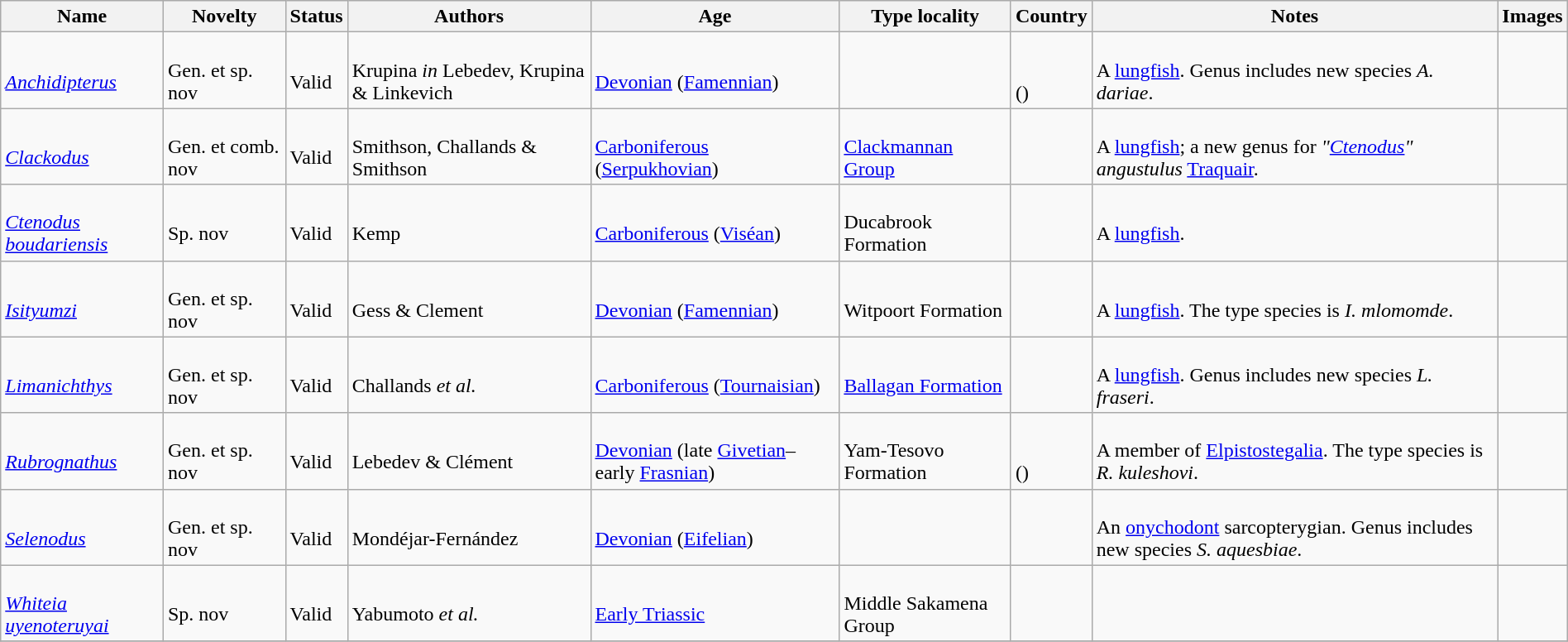<table class="wikitable sortable" align="center" width="100%">
<tr>
<th>Name</th>
<th>Novelty</th>
<th>Status</th>
<th>Authors</th>
<th>Age</th>
<th>Type locality</th>
<th>Country</th>
<th>Notes</th>
<th>Images</th>
</tr>
<tr>
<td><br><em><a href='#'>Anchidipterus</a></em></td>
<td><br>Gen. et sp. nov</td>
<td><br>Valid</td>
<td><br>Krupina <em>in</em> Lebedev, Krupina & Linkevich</td>
<td><br><a href='#'>Devonian</a> (<a href='#'>Famennian</a>)</td>
<td></td>
<td><br><br>()</td>
<td><br>A <a href='#'>lungfish</a>. Genus includes new species <em>A. dariae</em>.</td>
<td></td>
</tr>
<tr>
<td><br><em><a href='#'>Clackodus</a></em></td>
<td><br>Gen. et comb. nov</td>
<td><br>Valid</td>
<td><br>Smithson, Challands & Smithson</td>
<td><br><a href='#'>Carboniferous</a> (<a href='#'>Serpukhovian</a>)</td>
<td><br><a href='#'>Clackmannan Group</a></td>
<td><br></td>
<td><br>A <a href='#'>lungfish</a>; a new genus for <em>"<a href='#'>Ctenodus</a>" angustulus</em> <a href='#'>Traquair</a>.</td>
<td></td>
</tr>
<tr>
<td><br><em><a href='#'>Ctenodus boudariensis</a></em></td>
<td><br>Sp. nov</td>
<td><br>Valid</td>
<td><br>Kemp</td>
<td><br><a href='#'>Carboniferous</a> (<a href='#'>Viséan</a>)</td>
<td><br>Ducabrook Formation</td>
<td><br></td>
<td><br>A <a href='#'>lungfish</a>.</td>
<td></td>
</tr>
<tr>
<td><br><em><a href='#'>Isityumzi</a></em></td>
<td><br>Gen. et sp. nov</td>
<td><br>Valid</td>
<td><br>Gess & Clement</td>
<td><br><a href='#'>Devonian</a> (<a href='#'>Famennian</a>)</td>
<td><br>Witpoort Formation</td>
<td><br></td>
<td><br>A <a href='#'>lungfish</a>. The type species is <em>I. mlomomde</em>.</td>
<td></td>
</tr>
<tr>
<td><br><em><a href='#'>Limanichthys</a></em></td>
<td><br>Gen. et sp. nov</td>
<td><br>Valid</td>
<td><br>Challands <em>et al.</em></td>
<td><br><a href='#'>Carboniferous</a> (<a href='#'>Tournaisian</a>)</td>
<td><br><a href='#'>Ballagan Formation</a></td>
<td><br></td>
<td><br>A <a href='#'>lungfish</a>. Genus includes new species <em>L. fraseri</em>.</td>
<td></td>
</tr>
<tr>
<td><br><em><a href='#'>Rubrognathus</a></em></td>
<td><br>Gen. et sp. nov</td>
<td><br>Valid</td>
<td><br>Lebedev & Clément</td>
<td><br><a href='#'>Devonian</a> (late <a href='#'>Givetian</a>–early <a href='#'>Frasnian</a>)</td>
<td><br>Yam-Tesovo Formation</td>
<td><br><br>()</td>
<td><br>A member of <a href='#'>Elpistostegalia</a>. The type species is <em>R. kuleshovi</em>.</td>
<td></td>
</tr>
<tr>
<td><br><em><a href='#'>Selenodus</a></em></td>
<td><br>Gen. et sp. nov</td>
<td><br>Valid</td>
<td><br>Mondéjar-Fernández</td>
<td><br><a href='#'>Devonian</a> (<a href='#'>Eifelian</a>)</td>
<td></td>
<td><br></td>
<td><br>An <a href='#'>onychodont</a> sarcopterygian. Genus includes new species <em>S. aquesbiae</em>.</td>
<td></td>
</tr>
<tr>
<td><br><em><a href='#'>Whiteia uyenoteruyai</a></em></td>
<td><br>Sp. nov</td>
<td><br>Valid</td>
<td><br>Yabumoto <em>et al.</em></td>
<td><br><a href='#'>Early Triassic</a></td>
<td><br>Middle Sakamena Group</td>
<td><br></td>
<td></td>
<td></td>
</tr>
<tr>
</tr>
</table>
